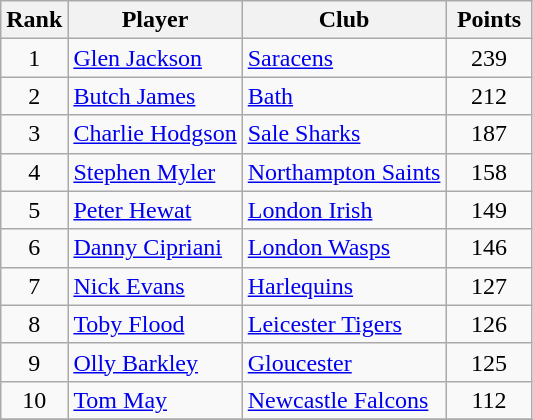<table class="wikitable" style="text-align:center">
<tr>
<th>Rank</th>
<th>Player</th>
<th>Club</th>
<th style="width:50px;">Points</th>
</tr>
<tr>
<td>1</td>
<td align=left> <a href='#'>Glen Jackson</a></td>
<td align=left><a href='#'>Saracens</a></td>
<td>239</td>
</tr>
<tr>
<td>2</td>
<td align=left> <a href='#'>Butch James</a></td>
<td align=left><a href='#'>Bath</a></td>
<td>212</td>
</tr>
<tr>
<td>3</td>
<td align=left> <a href='#'>Charlie Hodgson</a></td>
<td align=left><a href='#'>Sale Sharks</a></td>
<td>187</td>
</tr>
<tr>
<td>4</td>
<td align=left> <a href='#'>Stephen Myler</a></td>
<td align=left><a href='#'>Northampton Saints</a></td>
<td>158</td>
</tr>
<tr>
<td>5</td>
<td align=left> <a href='#'>Peter Hewat</a></td>
<td align=left><a href='#'>London Irish</a></td>
<td>149</td>
</tr>
<tr>
<td>6</td>
<td align=left> <a href='#'>Danny Cipriani</a></td>
<td align=left><a href='#'>London Wasps</a></td>
<td>146</td>
</tr>
<tr>
<td>7</td>
<td align=left> <a href='#'>Nick Evans</a></td>
<td align=left><a href='#'>Harlequins</a></td>
<td>127</td>
</tr>
<tr>
<td>8</td>
<td align=left> <a href='#'>Toby Flood</a></td>
<td align=left><a href='#'>Leicester Tigers</a></td>
<td>126</td>
</tr>
<tr>
<td>9</td>
<td align=left> <a href='#'>Olly Barkley</a></td>
<td align=left><a href='#'>Gloucester</a></td>
<td>125</td>
</tr>
<tr>
<td>10</td>
<td align=left> <a href='#'>Tom May</a></td>
<td align=left><a href='#'>Newcastle Falcons</a></td>
<td>112</td>
</tr>
<tr>
</tr>
</table>
